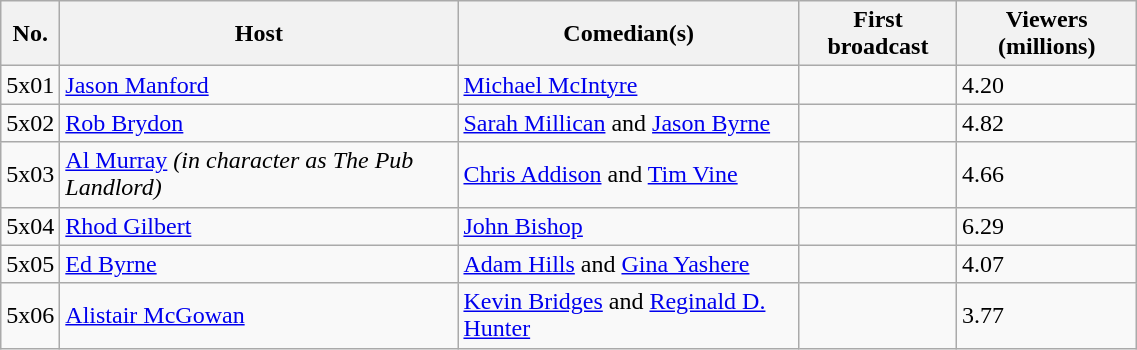<table class="wikitable" style="width:60%;">
<tr>
<th>No.</th>
<th>Host</th>
<th>Comedian(s)</th>
<th>First broadcast</th>
<th>Viewers (millions)</th>
</tr>
<tr>
<td>5x01</td>
<td><a href='#'>Jason Manford</a></td>
<td><a href='#'>Michael McIntyre</a></td>
<td></td>
<td>4.20</td>
</tr>
<tr>
<td>5x02</td>
<td><a href='#'>Rob Brydon</a></td>
<td><a href='#'>Sarah Millican</a> and <a href='#'>Jason Byrne</a></td>
<td></td>
<td>4.82</td>
</tr>
<tr>
<td>5x03</td>
<td><a href='#'>Al Murray</a> <em>(in character as The Pub Landlord)</em></td>
<td><a href='#'>Chris Addison</a> and <a href='#'>Tim Vine</a></td>
<td></td>
<td>4.66</td>
</tr>
<tr>
<td>5x04</td>
<td><a href='#'>Rhod Gilbert</a></td>
<td><a href='#'>John Bishop</a></td>
<td></td>
<td>6.29</td>
</tr>
<tr>
<td>5x05</td>
<td><a href='#'>Ed Byrne</a></td>
<td><a href='#'>Adam Hills</a> and <a href='#'>Gina Yashere</a></td>
<td></td>
<td>4.07</td>
</tr>
<tr>
<td>5x06</td>
<td><a href='#'>Alistair McGowan</a></td>
<td><a href='#'>Kevin Bridges</a> and <a href='#'>Reginald D. Hunter</a></td>
<td></td>
<td>3.77</td>
</tr>
</table>
